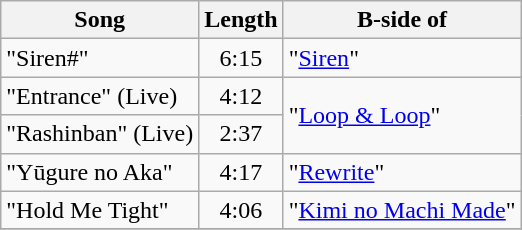<table class="wikitable">
<tr>
<th>Song</th>
<th>Length</th>
<th>B-side of</th>
</tr>
<tr>
<td>"Siren#"</td>
<td style="text-align:center">6:15</td>
<td>"<a href='#'>Siren</a>"</td>
</tr>
<tr>
<td>"Entrance" (Live)</td>
<td style="text-align:center">4:12</td>
<td rowspan="2">"<a href='#'>Loop & Loop</a>"</td>
</tr>
<tr>
<td>"Rashinban" (Live)</td>
<td style="text-align:center">2:37</td>
</tr>
<tr>
<td>"Yūgure no Aka"</td>
<td style="text-align:center">4:17</td>
<td>"<a href='#'>Rewrite</a>"</td>
</tr>
<tr>
<td>"Hold Me Tight"</td>
<td style="text-align:center">4:06</td>
<td>"<a href='#'>Kimi no Machi Made</a>"</td>
</tr>
<tr>
</tr>
</table>
